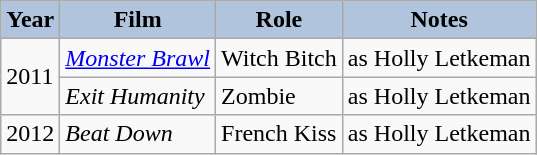<table class="wikitable">
<tr style="text-align:center;">
<th style="background:#B0C4DE;">Year</th>
<th style="background:#B0C4DE;">Film</th>
<th style="background:#B0C4DE;">Role</th>
<th style="background:#B0C4DE;">Notes</th>
</tr>
<tr>
<td rowspan=2>2011</td>
<td><em><a href='#'>Monster Brawl</a></em></td>
<td>Witch Bitch</td>
<td>as Holly Letkeman</td>
</tr>
<tr>
<td><em>Exit Humanity</em></td>
<td>Zombie</td>
<td>as Holly Letkeman</td>
</tr>
<tr>
<td>2012</td>
<td><em>Beat Down</em></td>
<td>French Kiss</td>
<td>as Holly Letkeman</td>
</tr>
</table>
